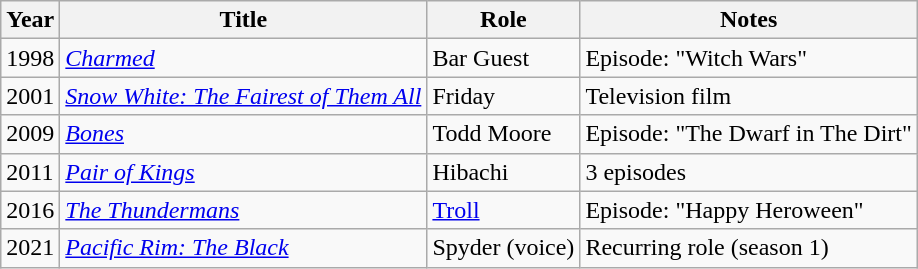<table class="wikitable sortable">
<tr>
<th>Year</th>
<th>Title</th>
<th>Role</th>
<th>Notes</th>
</tr>
<tr>
<td>1998</td>
<td><em><a href='#'>Charmed</a></em></td>
<td>Bar Guest</td>
<td>Episode: "Witch Wars"</td>
</tr>
<tr>
<td>2001</td>
<td><em><a href='#'>Snow White: The Fairest of Them All</a></em></td>
<td>Friday</td>
<td>Television film</td>
</tr>
<tr>
<td>2009</td>
<td><em><a href='#'>Bones</a></em></td>
<td>Todd Moore</td>
<td>Episode: "The Dwarf in The Dirt"</td>
</tr>
<tr>
<td>2011</td>
<td><em><a href='#'>Pair of Kings</a></em></td>
<td>Hibachi</td>
<td>3 episodes</td>
</tr>
<tr>
<td>2016</td>
<td><em><a href='#'>The Thundermans</a></em></td>
<td><a href='#'>Troll</a></td>
<td>Episode: "Happy Heroween"</td>
</tr>
<tr>
<td>2021</td>
<td><em><a href='#'>Pacific Rim: The Black</a></em></td>
<td>Spyder (voice)</td>
<td>Recurring role (season 1)</td>
</tr>
</table>
